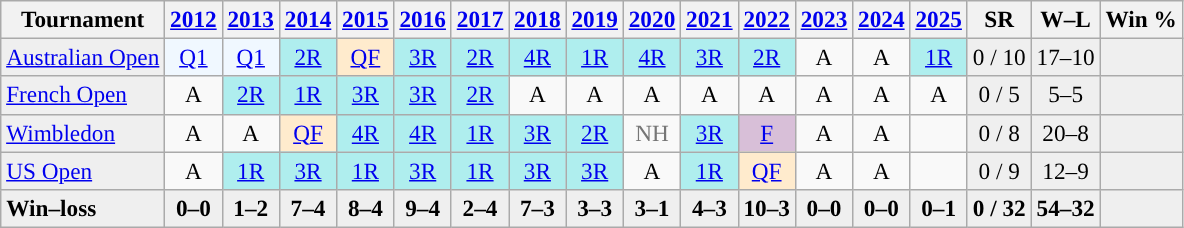<table class="wikitable nowrap" style=text-align:center;font-size:97%>
<tr>
<th>Tournament</th>
<th><a href='#'>2012</a></th>
<th><a href='#'>2013</a></th>
<th><a href='#'>2014</a></th>
<th><a href='#'>2015</a></th>
<th><a href='#'>2016</a></th>
<th><a href='#'>2017</a></th>
<th><a href='#'>2018</a></th>
<th><a href='#'>2019</a></th>
<th><a href='#'>2020</a></th>
<th><a href='#'>2021</a></th>
<th><a href='#'>2022</a></th>
<th><a href='#'>2023</a></th>
<th><a href='#'>2024</a></th>
<th><a href='#'>2025</a></th>
<th>SR</th>
<th>W–L</th>
<th>Win %</th>
</tr>
<tr>
<td style="text-align:left; background:#efefef;"><a href='#'>Australian Open</a></td>
<td style=background:#f0f8ff><a href='#'>Q1</a></td>
<td style=background:#f0f8ff><a href='#'>Q1</a></td>
<td style=background:#afeeee><a href='#'>2R</a></td>
<td style=background:#ffebcd><a href='#'>QF</a></td>
<td style=background:#afeeee><a href='#'>3R</a></td>
<td style=background:#afeeee><a href='#'>2R</a></td>
<td style=background:#afeeee><a href='#'>4R</a></td>
<td style=background:#afeeee><a href='#'>1R</a></td>
<td style=background:#afeeee><a href='#'>4R</a></td>
<td style=background:#afeeee><a href='#'>3R</a></td>
<td style=background:#afeeee><a href='#'>2R</a></td>
<td>A</td>
<td>A</td>
<td style=background:#afeeee><a href='#'>1R</a></td>
<td style=background:#efefef>0 / 10</td>
<td style=background:#efefef>17–10</td>
<td style=background:#efefef></td>
</tr>
<tr>
<td style="text-align:left; background:#efefef;"><a href='#'>French Open</a></td>
<td>A</td>
<td style=background:#afeeee><a href='#'>2R</a></td>
<td style=background:#afeeee><a href='#'>1R</a></td>
<td style=background:#afeeee><a href='#'>3R</a></td>
<td style=background:#afeeee><a href='#'>3R</a></td>
<td style=background:#afeeee><a href='#'>2R</a></td>
<td>A</td>
<td>A</td>
<td>A</td>
<td>A</td>
<td>A</td>
<td>A</td>
<td>A</td>
<td>A</td>
<td style=background:#efefef>0 / 5</td>
<td style=background:#efefef>5–5</td>
<td style=background:#efefef></td>
</tr>
<tr>
<td style="text-align:left; background:#efefef;"><a href='#'>Wimbledon</a></td>
<td>A</td>
<td>A</td>
<td style=background:#ffebcd><a href='#'>QF</a></td>
<td style=background:#afeeee><a href='#'>4R</a></td>
<td style=background:#afeeee><a href='#'>4R</a></td>
<td style=background:#afeeee><a href='#'>1R</a></td>
<td style=background:#afeeee><a href='#'>3R</a></td>
<td style=background:#afeeee><a href='#'>2R</a></td>
<td style=color:#767676>NH</td>
<td style=background:#afeeee><a href='#'>3R</a></td>
<td style=background:thistle><a href='#'>F</a></td>
<td>A</td>
<td>A</td>
<td></td>
<td style=background:#efefef>0 / 8</td>
<td style=background:#efefef>20–8</td>
<td style=background:#efefef></td>
</tr>
<tr>
<td style="text-align:left; background:#efefef;"><a href='#'>US Open</a></td>
<td>A</td>
<td style=background:#afeeee><a href='#'>1R</a></td>
<td style=background:#afeeee><a href='#'>3R</a></td>
<td style=background:#afeeee><a href='#'>1R</a></td>
<td style=background:#afeeee><a href='#'>3R</a></td>
<td style=background:#afeeee><a href='#'>1R</a></td>
<td style=background:#afeeee><a href='#'>3R</a></td>
<td style=background:#afeeee><a href='#'>3R</a></td>
<td>A</td>
<td style=background:#afeeee><a href='#'>1R</a></td>
<td style=background:#ffebcd><a href='#'>QF</a></td>
<td>A</td>
<td>A</td>
<td></td>
<td style=background:#efefef>0 / 9</td>
<td style=background:#efefef>12–9</td>
<td style=background:#efefef></td>
</tr>
<tr style="font-weight:bold;background:#efefef">
<td style=text-align:left>Win–loss</td>
<td>0–0</td>
<td>1–2</td>
<td>7–4</td>
<td>8–4</td>
<td>9–4</td>
<td>2–4</td>
<td>7–3</td>
<td>3–3</td>
<td>3–1</td>
<td>4–3</td>
<td>10–3</td>
<td>0–0</td>
<td>0–0</td>
<td>0–1</td>
<td>0 / 32</td>
<td>54–32</td>
<td style=background:#efefef></td>
</tr>
</table>
